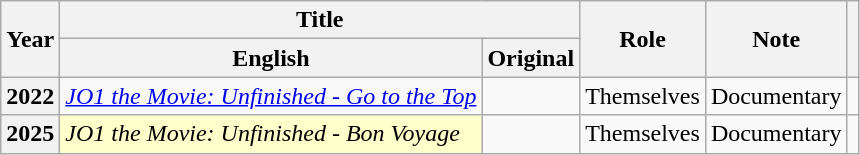<table class="wikitable sortable plainrowheaders">
<tr>
<th scope="col" rowspan="2">Year</th>
<th scope="col" colspan="2">Title</th>
<th scope="col" rowspan="2">Role</th>
<th scope="col" rowspan="2" class="unsortable">Note</th>
<th scope="col" rowspan="2" class="unsortable"></th>
</tr>
<tr>
<th>English</th>
<th>Original</th>
</tr>
<tr>
<th scope="row">2022</th>
<td><em><a href='#'>JO1 the Movie: Unfinished - Go to the Top</a></em></td>
<td></td>
<td>Themselves</td>
<td>Documentary</td>
<td></td>
</tr>
<tr>
<th scope="row">2025</th>
<td style="background:#ffc;"><em>JO1 the Movie: Unfinished - Bon Voyage</em></td>
<td></td>
<td>Themselves</td>
<td>Documentary</td>
<td></td>
</tr>
</table>
